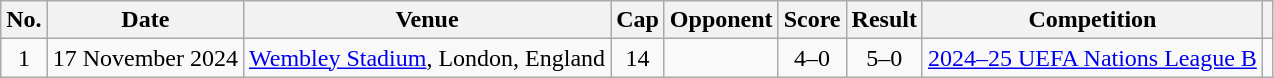<table class="wikitable">
<tr>
<th scope="col">No.</th>
<th scope="col">Date</th>
<th scope="col">Venue</th>
<th scope="col">Cap</th>
<th scope="col">Opponent</th>
<th scope="col">Score</th>
<th scope="col">Result</th>
<th scope="col">Competition</th>
<th scope="col"></th>
</tr>
<tr>
<td style="text-align: center;">1</td>
<td>17 November 2024</td>
<td><a href='#'>Wembley Stadium</a>, London, England</td>
<td style="text-align: center;">14</td>
<td></td>
<td style="text-align: center;">4–0</td>
<td style="text-align: center;">5–0</td>
<td><a href='#'>2024–25 UEFA Nations League B</a></td>
<td style="text-align: center;"></td>
</tr>
</table>
